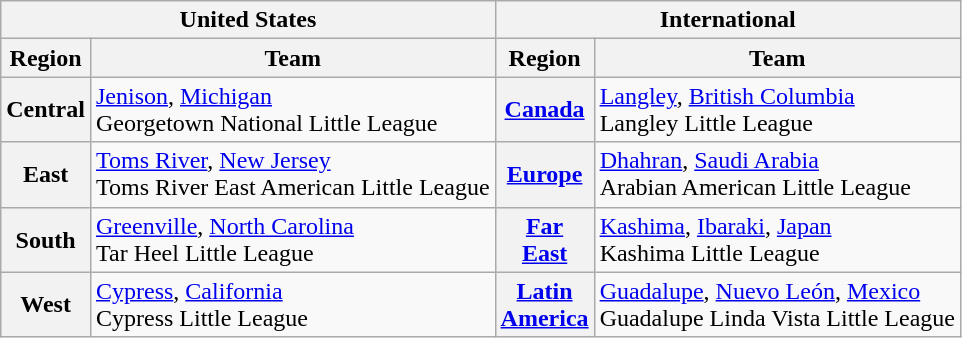<table class="wikitable">
<tr>
<th colspan="2"> United States</th>
<th colspan="2">International</th>
</tr>
<tr>
<th width="12px">Region</th>
<th>Team</th>
<th width="12px">Region</th>
<th>Team</th>
</tr>
<tr>
<th>Central</th>
<td> <a href='#'>Jenison</a>, <a href='#'>Michigan</a><br>Georgetown National Little League</td>
<th><a href='#'>Canada</a></th>
<td> <a href='#'>Langley</a>, <a href='#'>British Columbia</a><br>Langley Little League</td>
</tr>
<tr>
<th>East</th>
<td> <a href='#'>Toms River</a>, <a href='#'>New Jersey</a><br>Toms River East American Little League</td>
<th><a href='#'>Europe</a></th>
<td> <a href='#'>Dhahran</a>, <a href='#'>Saudi Arabia</a><br>Arabian American Little League</td>
</tr>
<tr>
<th>South</th>
<td> <a href='#'>Greenville</a>, <a href='#'>North Carolina</a><br>Tar Heel Little League</td>
<th><a href='#'>Far East</a></th>
<td> <a href='#'>Kashima</a>, <a href='#'>Ibaraki</a>, <a href='#'>Japan</a><br>Kashima Little League</td>
</tr>
<tr>
<th>West</th>
<td> <a href='#'>Cypress</a>, <a href='#'>California</a><br>Cypress Little League</td>
<th><a href='#'>Latin America</a></th>
<td> <a href='#'>Guadalupe</a>, <a href='#'>Nuevo León</a>, <a href='#'>Mexico</a><br>Guadalupe Linda Vista Little League</td>
</tr>
</table>
